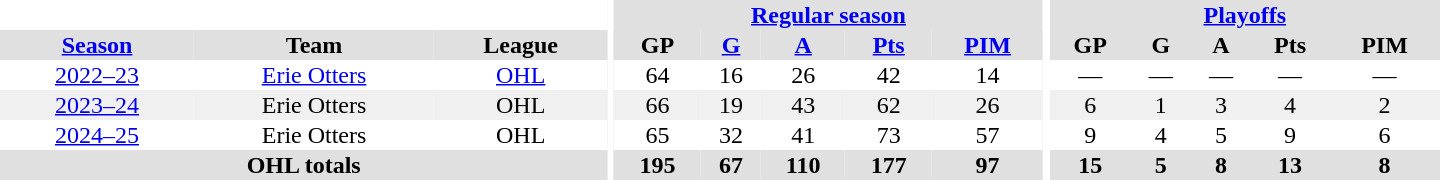<table border="0" cellpadding="1" cellspacing="0" style="text-align:center; width:60em">
<tr bgcolor="#e0e0e0">
<th colspan="3" bgcolor="#ffffff"></th>
<th rowspan="101" bgcolor="#ffffff"></th>
<th colspan="5"><a href='#'>Regular season</a></th>
<th rowspan="101" bgcolor="#ffffff"></th>
<th colspan="5"><a href='#'>Playoffs</a></th>
</tr>
<tr bgcolor="#e0e0e0">
<th><a href='#'>Season</a></th>
<th>Team</th>
<th>League</th>
<th>GP</th>
<th><a href='#'>G</a></th>
<th><a href='#'>A</a></th>
<th><a href='#'>Pts</a></th>
<th><a href='#'>PIM</a></th>
<th>GP</th>
<th>G</th>
<th>A</th>
<th>Pts</th>
<th>PIM</th>
</tr>
<tr>
<td><a href='#'>2022–23</a></td>
<td><a href='#'>Erie Otters</a></td>
<td><a href='#'>OHL</a></td>
<td>64</td>
<td>16</td>
<td>26</td>
<td>42</td>
<td>14</td>
<td>—</td>
<td>—</td>
<td>—</td>
<td>—</td>
<td>—</td>
</tr>
<tr bgcolor="#f0f0f0">
<td><a href='#'>2023–24</a></td>
<td>Erie Otters</td>
<td>OHL</td>
<td>66</td>
<td>19</td>
<td>43</td>
<td>62</td>
<td>26</td>
<td>6</td>
<td>1</td>
<td>3</td>
<td>4</td>
<td>2</td>
</tr>
<tr>
<td><a href='#'>2024–25</a></td>
<td>Erie Otters</td>
<td>OHL</td>
<td>65</td>
<td>32</td>
<td>41</td>
<td>73</td>
<td>57</td>
<td>9</td>
<td>4</td>
<td>5</td>
<td>9</td>
<td>6</td>
</tr>
<tr bgcolor="#e0e0e0">
<th colspan="3">OHL totals</th>
<th>195</th>
<th>67</th>
<th>110</th>
<th>177</th>
<th>97</th>
<th>15</th>
<th>5</th>
<th>8</th>
<th>13</th>
<th>8</th>
</tr>
</table>
